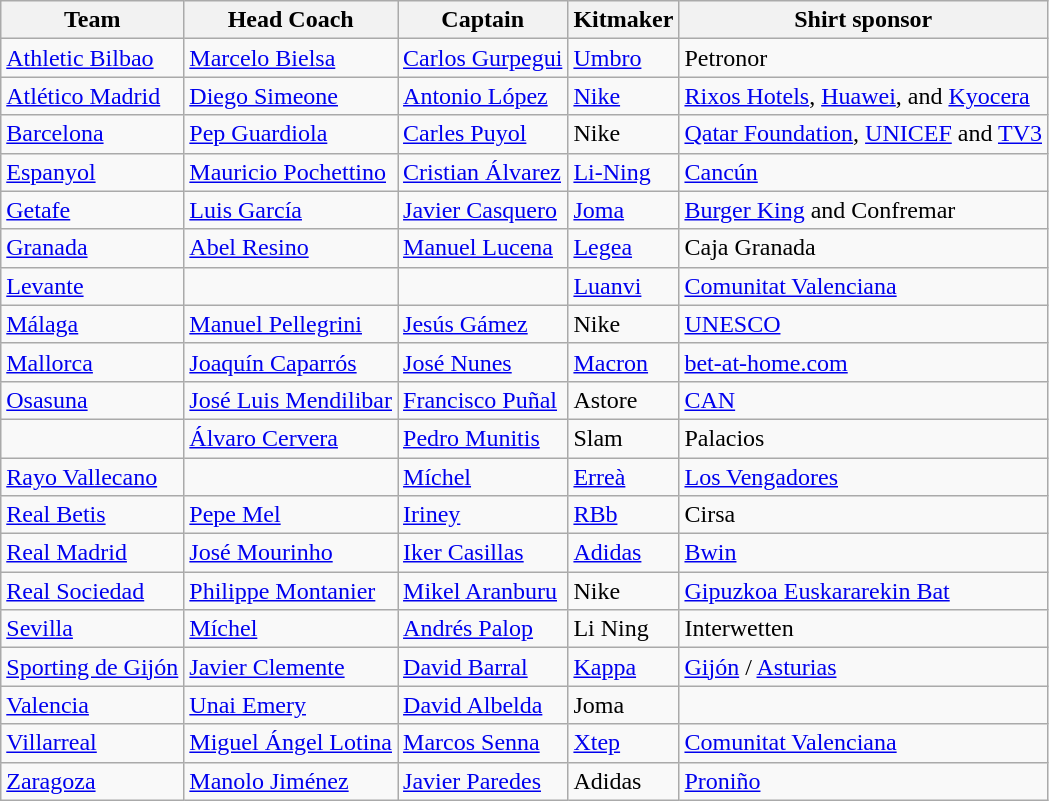<table class="wikitable sortable" style="text-align: left;">
<tr>
<th>Team</th>
<th>Head Coach</th>
<th>Captain</th>
<th>Kitmaker</th>
<th>Shirt sponsor</th>
</tr>
<tr>
<td><a href='#'>Athletic Bilbao</a></td>
<td> <a href='#'>Marcelo Bielsa</a></td>
<td> <a href='#'>Carlos Gurpegui</a></td>
<td><a href='#'>Umbro</a></td>
<td>Petronor</td>
</tr>
<tr>
<td><a href='#'>Atlético Madrid</a></td>
<td> <a href='#'>Diego Simeone</a></td>
<td> <a href='#'>Antonio López</a></td>
<td><a href='#'>Nike</a></td>
<td><a href='#'>Rixos Hotels</a>, <a href='#'>Huawei</a>, and <a href='#'>Kyocera</a></td>
</tr>
<tr>
<td><a href='#'>Barcelona</a></td>
<td> <a href='#'>Pep Guardiola</a></td>
<td> <a href='#'>Carles Puyol</a></td>
<td>Nike</td>
<td><a href='#'>Qatar Foundation</a>, <a href='#'>UNICEF</a>  and <a href='#'>TV3</a></td>
</tr>
<tr>
<td><a href='#'>Espanyol</a></td>
<td> <a href='#'>Mauricio Pochettino</a></td>
<td> <a href='#'>Cristian Álvarez</a></td>
<td><a href='#'>Li-Ning</a></td>
<td><a href='#'>Cancún</a></td>
</tr>
<tr>
<td><a href='#'>Getafe</a></td>
<td> <a href='#'>Luis García</a></td>
<td> <a href='#'>Javier Casquero</a></td>
<td><a href='#'>Joma</a></td>
<td><a href='#'>Burger King</a> and Confremar</td>
</tr>
<tr>
<td><a href='#'>Granada</a></td>
<td> <a href='#'>Abel Resino</a></td>
<td> <a href='#'>Manuel Lucena</a></td>
<td><a href='#'>Legea</a></td>
<td>Caja Granada</td>
</tr>
<tr>
<td><a href='#'>Levante</a></td>
<td></td>
<td></td>
<td><a href='#'>Luanvi</a></td>
<td><a href='#'>Comunitat Valenciana</a></td>
</tr>
<tr>
<td><a href='#'>Málaga</a></td>
<td> <a href='#'>Manuel Pellegrini</a></td>
<td> <a href='#'>Jesús Gámez</a></td>
<td>Nike</td>
<td><a href='#'>UNESCO</a></td>
</tr>
<tr>
<td><a href='#'>Mallorca</a></td>
<td> <a href='#'>Joaquín Caparrós</a></td>
<td> <a href='#'>José Nunes</a></td>
<td><a href='#'>Macron</a></td>
<td><a href='#'>bet-at-home.com</a></td>
</tr>
<tr>
<td><a href='#'>Osasuna</a></td>
<td> <a href='#'>José Luis Mendilibar</a></td>
<td> <a href='#'>Francisco Puñal</a></td>
<td>Astore</td>
<td><a href='#'>CAN</a></td>
</tr>
<tr>
<td></td>
<td> <a href='#'>Álvaro Cervera</a></td>
<td> <a href='#'>Pedro Munitis</a></td>
<td>Slam</td>
<td>Palacios</td>
</tr>
<tr>
<td><a href='#'>Rayo Vallecano</a></td>
<td></td>
<td> <a href='#'>Míchel</a></td>
<td><a href='#'>Erreà</a></td>
<td><a href='#'>Los Vengadores</a></td>
</tr>
<tr>
<td><a href='#'>Real Betis</a></td>
<td> <a href='#'>Pepe Mel</a></td>
<td> <a href='#'>Iriney</a></td>
<td><a href='#'>RBb</a></td>
<td>Cirsa</td>
</tr>
<tr>
<td><a href='#'>Real Madrid</a></td>
<td> <a href='#'>José Mourinho</a></td>
<td> <a href='#'>Iker Casillas</a></td>
<td><a href='#'>Adidas</a></td>
<td><a href='#'>Bwin</a></td>
</tr>
<tr>
<td><a href='#'>Real Sociedad</a></td>
<td> <a href='#'>Philippe Montanier</a></td>
<td> <a href='#'>Mikel Aranburu</a></td>
<td>Nike</td>
<td><a href='#'>Gipuzkoa Euskararekin Bat</a></td>
</tr>
<tr>
<td><a href='#'>Sevilla</a></td>
<td> <a href='#'>Míchel</a></td>
<td> <a href='#'>Andrés Palop</a></td>
<td>Li Ning</td>
<td>Interwetten</td>
</tr>
<tr>
<td><a href='#'>Sporting de Gijón</a></td>
<td> <a href='#'>Javier Clemente</a></td>
<td> <a href='#'>David Barral</a></td>
<td><a href='#'>Kappa</a></td>
<td><a href='#'>Gijón</a> / <a href='#'>Asturias</a></td>
</tr>
<tr>
<td><a href='#'>Valencia</a></td>
<td> <a href='#'>Unai Emery</a></td>
<td> <a href='#'>David Albelda</a></td>
<td>Joma</td>
<td></td>
</tr>
<tr>
<td><a href='#'>Villarreal</a></td>
<td> <a href='#'>Miguel Ángel Lotina</a></td>
<td> <a href='#'>Marcos Senna</a></td>
<td><a href='#'>Xtep</a></td>
<td><a href='#'>Comunitat Valenciana</a></td>
</tr>
<tr>
<td><a href='#'>Zaragoza</a></td>
<td> <a href='#'>Manolo Jiménez</a></td>
<td> <a href='#'>Javier Paredes</a></td>
<td>Adidas</td>
<td><a href='#'>Proniño</a></td>
</tr>
</table>
